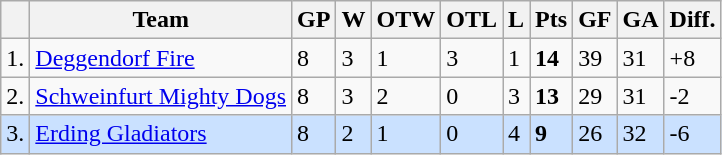<table class="wikitable sortable">
<tr class="hintergrundfarbe5">
<th></th>
<th>Team</th>
<th>GP</th>
<th>W</th>
<th>OTW</th>
<th>OTL</th>
<th>L</th>
<th>Pts</th>
<th>GF</th>
<th>GA</th>
<th>Diff.</th>
</tr>
<tr>
<td>1.</td>
<td style="text-align:left"><a href='#'>Deggendorf Fire</a></td>
<td>8</td>
<td>3</td>
<td>1</td>
<td>3</td>
<td>1</td>
<td><strong>14</strong></td>
<td>39</td>
<td>31</td>
<td>+8</td>
</tr>
<tr>
<td>2.</td>
<td style="text-align:left"><a href='#'>Schweinfurt Mighty Dogs</a></td>
<td>8</td>
<td>3</td>
<td>2</td>
<td>0</td>
<td>3</td>
<td><strong>13</strong></td>
<td>29</td>
<td>31</td>
<td>-2</td>
</tr>
<tr style="background-color:#CAE1FF">
<td>3.</td>
<td style="text-align:left"><a href='#'>Erding Gladiators</a></td>
<td>8</td>
<td>2</td>
<td>1</td>
<td>0</td>
<td>4</td>
<td><strong>9</strong></td>
<td>26</td>
<td>32</td>
<td>-6</td>
</tr>
</table>
